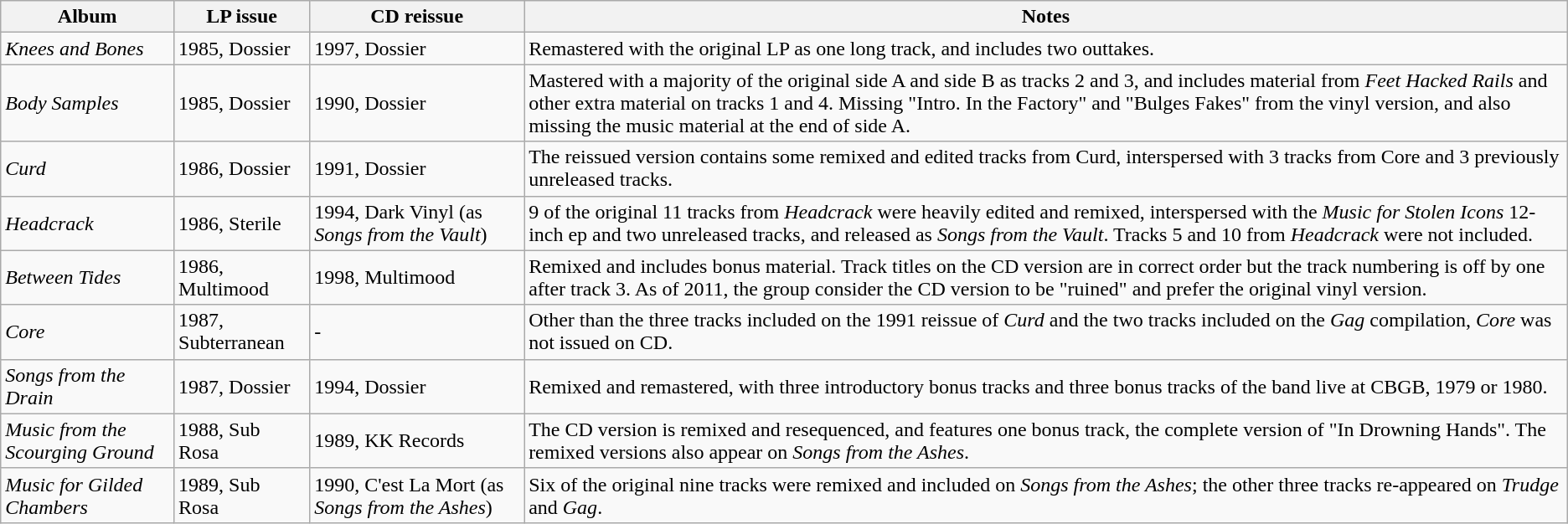<table class="wikitable">
<tr>
<th>Album</th>
<th>LP issue</th>
<th>CD reissue</th>
<th>Notes</th>
</tr>
<tr>
<td><em>Knees and Bones</em></td>
<td>1985, Dossier</td>
<td>1997, Dossier</td>
<td>Remastered with the original LP as one long track, and includes two outtakes.</td>
</tr>
<tr>
<td><em>Body Samples</em></td>
<td>1985, Dossier</td>
<td>1990, Dossier</td>
<td>Mastered with a majority of the original side A and side B as tracks 2 and 3, and includes material from <em>Feet Hacked Rails</em> and other extra material on tracks 1 and 4. Missing "Intro. In the Factory" and "Bulges Fakes" from the vinyl version, and also missing the music material at the end of side A.</td>
</tr>
<tr>
<td><em>Curd</em></td>
<td>1986, Dossier</td>
<td>1991, Dossier</td>
<td>The reissued version contains some remixed and edited tracks from Curd, interspersed with 3 tracks from Core and 3 previously unreleased tracks.</td>
</tr>
<tr>
<td><em>Headcrack</em></td>
<td>1986, Sterile</td>
<td>1994, Dark Vinyl (as <em>Songs from the Vault</em>)</td>
<td>9 of the original 11 tracks from <em>Headcrack</em> were heavily edited and remixed, interspersed with the <em>Music for Stolen Icons</em> 12-inch ep and two unreleased tracks, and released as <em>Songs from the Vault</em>. Tracks 5 and 10 from <em>Headcrack</em> were not included.</td>
</tr>
<tr>
<td><em>Between Tides</em></td>
<td>1986, Multimood</td>
<td>1998, Multimood</td>
<td>Remixed and includes bonus material. Track titles on the CD version are in correct order but the track numbering is off by one after track 3. As of 2011, the group consider the CD version to be "ruined" and prefer the original vinyl version.</td>
</tr>
<tr>
<td><em>Core</em></td>
<td>1987, Subterranean</td>
<td>-</td>
<td>Other than the three tracks included on the 1991 reissue of <em>Curd</em> and the two tracks included on the <em>Gag</em> compilation, <em>Core</em> was not issued on CD.</td>
</tr>
<tr>
<td><em>Songs from the Drain</em></td>
<td>1987, Dossier</td>
<td>1994, Dossier</td>
<td>Remixed and remastered, with three introductory bonus tracks and three bonus tracks of the band live at CBGB, 1979 or 1980.</td>
</tr>
<tr>
<td><em>Music from the Scourging Ground</em></td>
<td>1988, Sub Rosa</td>
<td>1989, KK Records</td>
<td>The CD version is remixed and resequenced, and features one bonus track, the complete version of "In Drowning Hands". The remixed versions also appear on <em>Songs from the Ashes</em>.</td>
</tr>
<tr>
<td><em>Music for Gilded Chambers</em></td>
<td>1989, Sub Rosa</td>
<td>1990, C'est La Mort (as <em>Songs from the Ashes</em>)</td>
<td>Six of the original nine tracks were remixed and included on <em>Songs from the Ashes</em>; the other three tracks re-appeared on <em>Trudge</em> and <em>Gag</em>.</td>
</tr>
</table>
